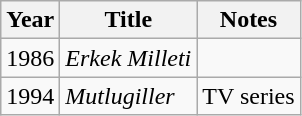<table class="wikitable">
<tr>
<th>Year</th>
<th>Title</th>
<th>Notes</th>
</tr>
<tr>
<td rowspan="1">1986</td>
<td><em>Erkek Milleti</em></td>
<td></td>
</tr>
<tr>
<td rowspan="1">1994</td>
<td><em>Mutlugiller</em></td>
<td>TV series</td>
</tr>
</table>
